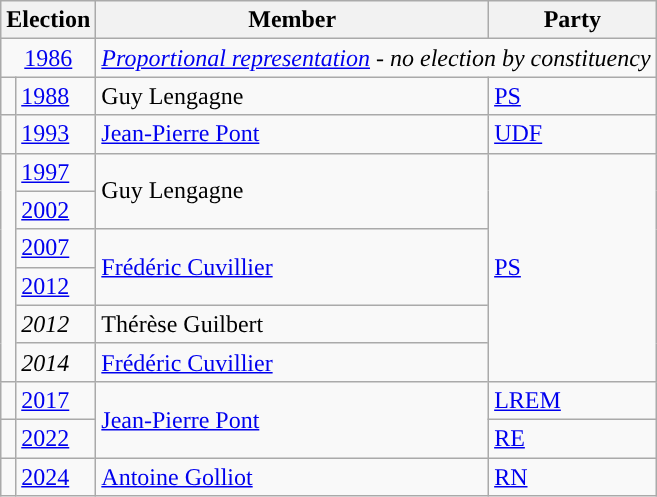<table class="wikitable">
<tr>
<th colspan="2">Election</th>
<th>Member</th>
<th>Party</th>
</tr>
<tr>
<td colspan="2" align="center"><a href='#'>1986</a></td>
<td colspan="2"><em><a href='#'>Proportional representation</a> - no election by constituency</em></td>
</tr>
<tr>
<td style="color:inherit;background-color: "></td>
<td><a href='#'>1988</a></td>
<td>Guy Lengagne</td>
<td><a href='#'>PS</a></td>
</tr>
<tr>
<td style="color:inherit;background-color: "></td>
<td><a href='#'>1993</a></td>
<td><a href='#'>Jean-Pierre Pont</a></td>
<td><a href='#'>UDF</a></td>
</tr>
<tr>
<td rowspan="6" style="color:inherit;background-color: "></td>
<td><a href='#'>1997</a></td>
<td rowspan="2">Guy Lengagne</td>
<td rowspan="6"><a href='#'>PS</a></td>
</tr>
<tr>
<td><a href='#'>2002</a></td>
</tr>
<tr>
<td><a href='#'>2007</a></td>
<td rowspan="2"><a href='#'>Frédéric Cuvillier</a></td>
</tr>
<tr>
<td><a href='#'>2012</a></td>
</tr>
<tr>
<td><em>2012</em></td>
<td>Thérèse Guilbert</td>
</tr>
<tr>
<td><em>2014</em></td>
<td><a href='#'>Frédéric Cuvillier</a></td>
</tr>
<tr>
<td style="color:inherit;background-color: "></td>
<td><a href='#'>2017</a></td>
<td rowspan="2"><a href='#'>Jean-Pierre Pont</a></td>
<td><a href='#'>LREM</a></td>
</tr>
<tr>
<td style="color:inherit;background-color: "></td>
<td><a href='#'>2022</a></td>
<td><a href='#'>RE</a></td>
</tr>
<tr>
<td style="color:inherit;background-color: "></td>
<td><a href='#'>2024</a></td>
<td><a href='#'>Antoine Golliot</a></td>
<td><a href='#'>RN</a></td>
</tr>
</table>
